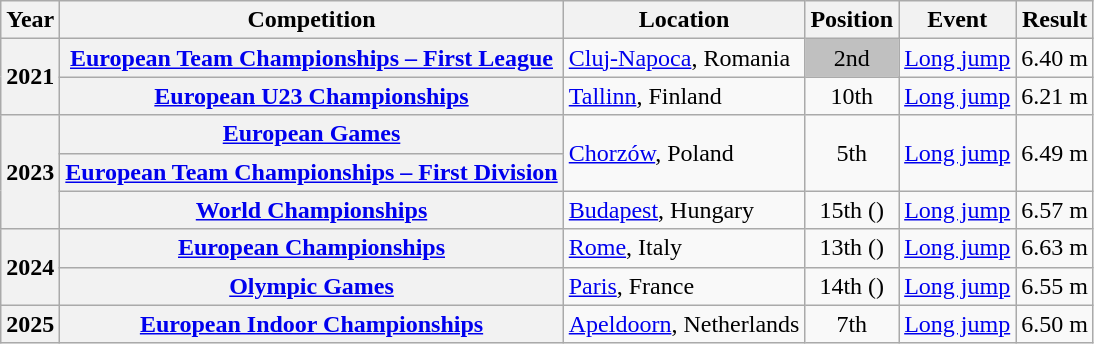<table class="wikitable">
<tr>
<th scope="col">Year</th>
<th scope="col">Competition</th>
<th scope="col">Location</th>
<th scope="col">Position</th>
<th scope="col">Event</th>
<th scope="col">Result</th>
</tr>
<tr>
<th scope="rowgroup" rowspan="2">2021</th>
<th scope="row"><a href='#'>European Team Championships – First League</a></th>
<td><a href='#'>Cluj-Napoca</a>, Romania</td>
<td align="center" bgcolor="silver">2nd</td>
<td><a href='#'>Long jump</a></td>
<td>6.40 m</td>
</tr>
<tr>
<th scope="row"><a href='#'>European U23 Championships</a></th>
<td><a href='#'>Tallinn</a>, Finland</td>
<td align="center">10th</td>
<td><a href='#'>Long jump</a></td>
<td>6.21 m</td>
</tr>
<tr>
<th scope="rowgroup" rowspan="3">2023</th>
<th scope="row"><a href='#'>European Games</a></th>
<td rowspan="2"><a href='#'>Chorzów</a>, Poland</td>
<td rowspan="2" align="center">5th</td>
<td rowspan="2"><a href='#'>Long jump</a></td>
<td rowspan="2">6.49 m</td>
</tr>
<tr>
<th scope="row"><a href='#'>European Team Championships – First Division</a></th>
</tr>
<tr>
<th scope="row"><a href='#'>World Championships</a></th>
<td><a href='#'>Budapest</a>, Hungary</td>
<td align="center">15th ()</td>
<td><a href='#'>Long jump</a></td>
<td>6.57 m</td>
</tr>
<tr>
<th scope="rowgroup" rowspan="2">2024</th>
<th scope="row"><a href='#'>European Championships</a></th>
<td><a href='#'>Rome</a>, Italy</td>
<td align="center">13th ()</td>
<td><a href='#'>Long jump</a></td>
<td>6.63 m</td>
</tr>
<tr>
<th scope="row"><a href='#'>Olympic Games</a></th>
<td><a href='#'>Paris</a>, France</td>
<td align="center">14th ()</td>
<td><a href='#'>Long jump</a></td>
<td>6.55 m</td>
</tr>
<tr>
<th scope="row">2025</th>
<th scope="row"><a href='#'>European Indoor Championships</a></th>
<td><a href='#'>Apeldoorn</a>, Netherlands</td>
<td align="center">7th</td>
<td><a href='#'>Long jump</a></td>
<td>6.50 m</td>
</tr>
</table>
